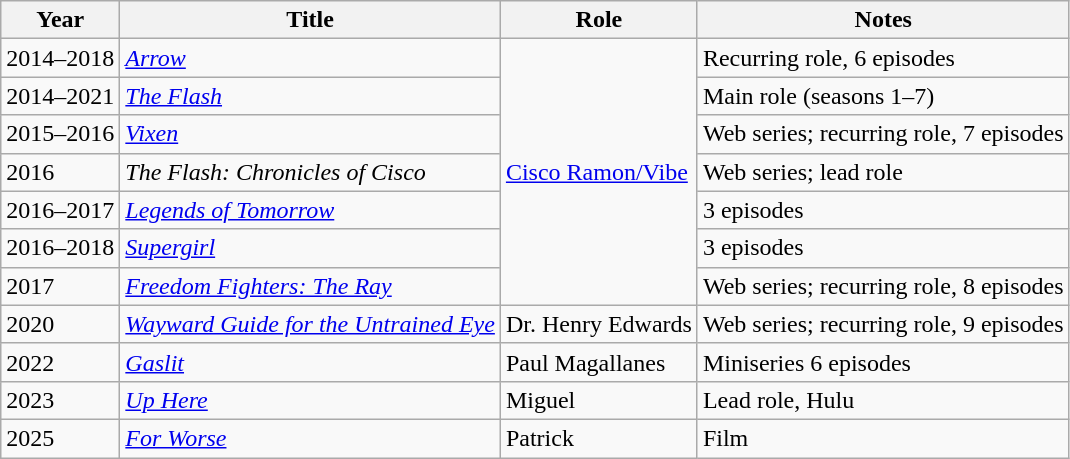<table class="wikitable sortable">
<tr>
<th>Year</th>
<th>Title</th>
<th>Role</th>
<th class="unsortable">Notes</th>
</tr>
<tr>
<td>2014–2018</td>
<td><em><a href='#'>Arrow</a></em></td>
<td rowspan="7"><a href='#'>Cisco Ramon/Vibe</a></td>
<td>Recurring role, 6 episodes</td>
</tr>
<tr>
<td>2014–2021</td>
<td><em><a href='#'>The Flash</a></em></td>
<td>Main role (seasons 1–7)</td>
</tr>
<tr>
<td>2015–2016</td>
<td><em><a href='#'>Vixen</a></em></td>
<td>Web series; recurring role, 7 episodes</td>
</tr>
<tr>
<td>2016</td>
<td><em>The Flash: Chronicles of Cisco</em></td>
<td>Web series; lead role</td>
</tr>
<tr>
<td>2016–2017</td>
<td><em><a href='#'>Legends of Tomorrow</a></em></td>
<td>3 episodes</td>
</tr>
<tr>
<td>2016–2018</td>
<td><em><a href='#'>Supergirl</a></em></td>
<td>3 episodes</td>
</tr>
<tr>
<td>2017</td>
<td><em><a href='#'>Freedom Fighters: The Ray</a></em></td>
<td>Web series; recurring role, 8 episodes</td>
</tr>
<tr>
<td>2020</td>
<td><em><a href='#'>Wayward Guide for the Untrained Eye</a></em></td>
<td>Dr. Henry Edwards</td>
<td>Web series; recurring role, 9 episodes</td>
</tr>
<tr>
<td>2022</td>
<td><a href='#'><em>Gaslit</em></a></td>
<td>Paul Magallanes</td>
<td>Miniseries 6 episodes</td>
</tr>
<tr>
<td>2023</td>
<td><a href='#'><em>Up Here</em></a></td>
<td>Miguel</td>
<td>Lead role, Hulu</td>
</tr>
<tr>
<td>2025</td>
<td><em><a href='#'>For Worse</a></em></td>
<td>Patrick</td>
<td>Film</td>
</tr>
</table>
